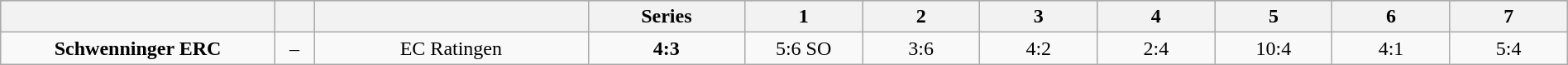<table class="wikitable" width="100%">
<tr style="background-color:#c0c0c0;">
<th style="width:17.5%;"></th>
<th style="width:2.5%;"></th>
<th style="width:17.5%;"></th>
<th style="width:10%;">Series</th>
<th style="width:7.5%;">1</th>
<th style="width:7.5%;">2</th>
<th style="width:7.5%;">3</th>
<th style="width:7.5%;">4</th>
<th style="width:7.5%;">5</th>
<th style="width:7.5%;">6</th>
<th style="width:7.5%;">7</th>
</tr>
<tr align="center">
<td><strong>Schwenninger ERC</strong></td>
<td>–</td>
<td>EC Ratingen</td>
<td><strong>4:3</strong></td>
<td>5:6 SO</td>
<td>3:6</td>
<td>4:2</td>
<td>2:4</td>
<td>10:4</td>
<td>4:1</td>
<td>5:4</td>
</tr>
</table>
